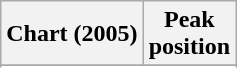<table class="wikitable sortable plainrowheaders" style="text-align:center">
<tr>
<th scope="col">Chart (2005)</th>
<th scope="col">Peak<br> position</th>
</tr>
<tr>
</tr>
<tr>
</tr>
<tr>
</tr>
<tr>
</tr>
<tr>
</tr>
<tr>
</tr>
<tr>
</tr>
<tr>
</tr>
<tr>
</tr>
<tr>
</tr>
<tr>
</tr>
<tr>
</tr>
</table>
